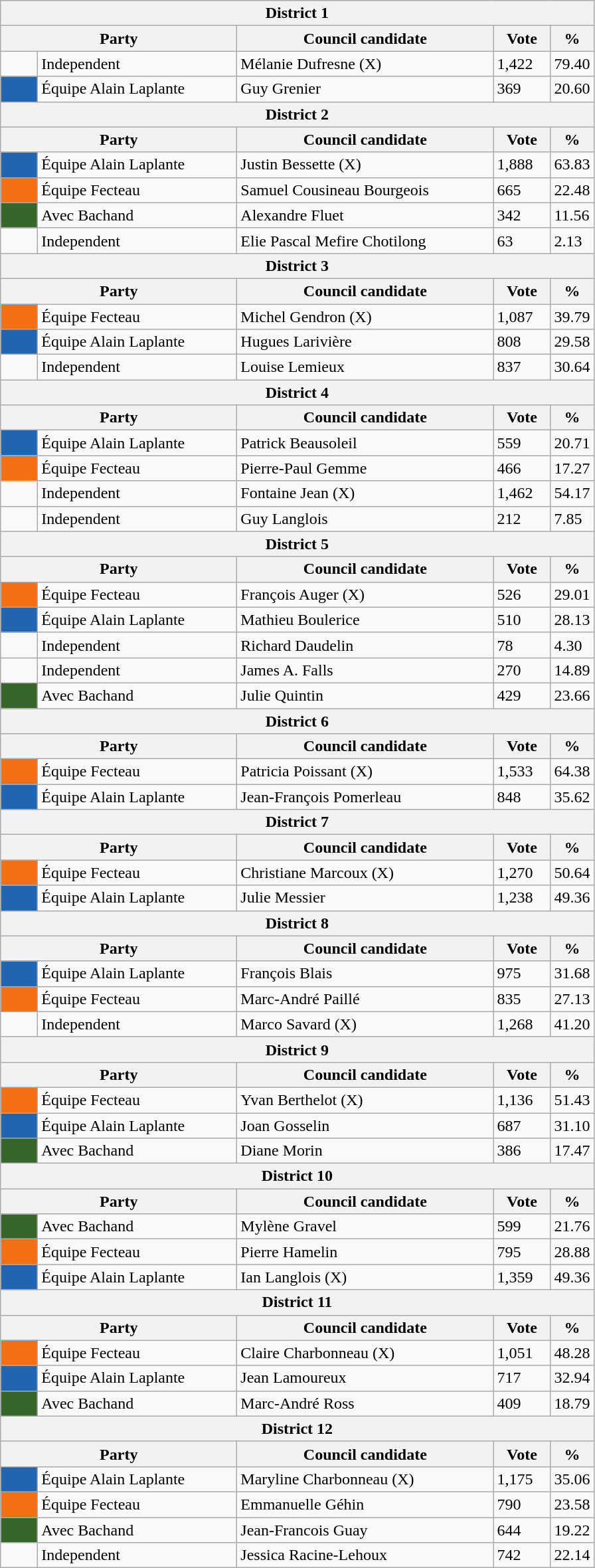<table class="wikitable">
<tr>
<th colspan="5">District 1</th>
</tr>
<tr>
<th bgcolor="#DDDDFF" width="230px" colspan="2">Party</th>
<th bgcolor="#DDDDFF" width="250px">Council candidate</th>
<th bgcolor="#DDDDFF" width="50px">Vote</th>
<th bgcolor="#DDDDFF" width="30px">%</th>
</tr>
<tr>
<td> </td>
<td>Independent</td>
<td>Mélanie Dufresne (X)</td>
<td>1,422</td>
<td>79.40</td>
</tr>
<tr>
<td bgcolor=#2165B0  width="30px"> </td>
<td>Équipe Alain Laplante</td>
<td>Guy Grenier</td>
<td>369</td>
<td>20.60</td>
</tr>
<tr>
<th colspan="5">District 2</th>
</tr>
<tr>
<th bgcolor="#DDDDFF" width="230px" colspan="2">Party</th>
<th bgcolor="#DDDDFF" width="250px">Council candidate</th>
<th bgcolor="#DDDDFF" width="50px">Vote</th>
<th bgcolor="#DDDDFF" width="30px">%</th>
</tr>
<tr>
<td bgcolor=#2165B0  width="30px"> </td>
<td>Équipe Alain Laplante</td>
<td>Justin Bessette (X)</td>
<td>1,888</td>
<td>63.83</td>
</tr>
<tr>
<td bgcolor=#F46F12  width="30px"> </td>
<td>Équipe Fecteau</td>
<td>Samuel Cousineau Bourgeois</td>
<td>665</td>
<td>22.48</td>
</tr>
<tr>
<td bgcolor=#36662A  width="30px"> </td>
<td>Avec Bachand</td>
<td>Alexandre Fluet</td>
<td>342</td>
<td>11.56</td>
</tr>
<tr>
<td> </td>
<td>Independent</td>
<td>Elie Pascal Mefire Chotilong</td>
<td>63</td>
<td>2.13</td>
</tr>
<tr>
<th colspan="5">District 3</th>
</tr>
<tr>
<th bgcolor="#DDDDFF" width="230px" colspan="2">Party</th>
<th bgcolor="#DDDDFF" width="250px">Council candidate</th>
<th bgcolor="#DDDDFF" width="50px">Vote</th>
<th bgcolor="#DDDDFF" width="30px">%</th>
</tr>
<tr>
<td bgcolor=#F46F12  width="30px"> </td>
<td>Équipe Fecteau</td>
<td>Michel Gendron (X)</td>
<td>1,087</td>
<td>39.79</td>
</tr>
<tr>
<td bgcolor=#2165B0  width="30px"> </td>
<td>Équipe Alain Laplante</td>
<td>Hugues Larivière</td>
<td>808</td>
<td>29.58</td>
</tr>
<tr>
<td> </td>
<td>Independent</td>
<td>Louise Lemieux</td>
<td>837</td>
<td>30.64</td>
</tr>
<tr>
<th colspan="5">District 4</th>
</tr>
<tr>
<th bgcolor="#DDDDFF" width="230px" colspan="2">Party</th>
<th bgcolor="#DDDDFF" width="250px">Council candidate</th>
<th bgcolor="#DDDDFF" width="50px">Vote</th>
<th bgcolor="#DDDDFF" width="30px">%</th>
</tr>
<tr>
<td bgcolor=#2165B0  width="30px"> </td>
<td>Équipe Alain Laplante</td>
<td>Patrick Beausoleil</td>
<td>559</td>
<td>20.71</td>
</tr>
<tr>
<td bgcolor=#F46F12  width="30px"> </td>
<td>Équipe Fecteau</td>
<td>Pierre-Paul Gemme</td>
<td>466</td>
<td>17.27</td>
</tr>
<tr>
<td> </td>
<td>Independent</td>
<td>Fontaine Jean (X)</td>
<td>1,462</td>
<td>54.17</td>
</tr>
<tr>
<td> </td>
<td>Independent</td>
<td>Guy Langlois</td>
<td>212</td>
<td>7.85</td>
</tr>
<tr>
<th colspan="5">District 5</th>
</tr>
<tr>
<th bgcolor="#DDDDFF" width="230px" colspan="2">Party</th>
<th bgcolor="#DDDDFF" width="250px">Council candidate</th>
<th bgcolor="#DDDDFF" width="50px">Vote</th>
<th bgcolor="#DDDDFF" width="30px">%</th>
</tr>
<tr>
<td bgcolor=#F46F12  width="30px"> </td>
<td>Équipe Fecteau</td>
<td>François Auger (X)</td>
<td>526</td>
<td>29.01</td>
</tr>
<tr>
<td bgcolor=#2165B0  width="30px"> </td>
<td>Équipe Alain Laplante</td>
<td>Mathieu Boulerice</td>
<td>510</td>
<td>28.13</td>
</tr>
<tr>
<td> </td>
<td>Independent</td>
<td>Richard Daudelin</td>
<td>78</td>
<td>4.30</td>
</tr>
<tr>
<td> </td>
<td>Independent</td>
<td>James A. Falls</td>
<td>270</td>
<td>14.89</td>
</tr>
<tr>
<td bgcolor=#36662A  width="30px"> </td>
<td>Avec Bachand</td>
<td>Julie Quintin</td>
<td>429</td>
<td>23.66</td>
</tr>
<tr>
<th colspan="5">District 6</th>
</tr>
<tr>
<th bgcolor="#DDDDFF" width="230px" colspan="2">Party</th>
<th bgcolor="#DDDDFF" width="250px">Council candidate</th>
<th bgcolor="#DDDDFF" width="50px">Vote</th>
<th bgcolor="#DDDDFF" width="30px">%</th>
</tr>
<tr>
<td bgcolor=#F46F12  width="30px"> </td>
<td>Équipe Fecteau</td>
<td>Patricia Poissant (X)</td>
<td>1,533</td>
<td>64.38</td>
</tr>
<tr>
<td bgcolor=#2165B0  width="30px"> </td>
<td>Équipe Alain Laplante</td>
<td>Jean-François Pomerleau</td>
<td>848</td>
<td>35.62</td>
</tr>
<tr>
<th colspan="5">District 7</th>
</tr>
<tr>
<th bgcolor="#DDDDFF" width="230px" colspan="2">Party</th>
<th bgcolor="#DDDDFF" width="250px">Council candidate</th>
<th bgcolor="#DDDDFF" width="50px">Vote</th>
<th bgcolor="#DDDDFF" width="30px">%</th>
</tr>
<tr>
<td bgcolor=#F46F12  width="30px"> </td>
<td>Équipe Fecteau</td>
<td>Christiane Marcoux (X)</td>
<td>1,270</td>
<td>50.64</td>
</tr>
<tr>
<td bgcolor=#2165B0  width="30px"> </td>
<td>Équipe Alain Laplante</td>
<td>Julie Messier</td>
<td>1,238</td>
<td>49.36</td>
</tr>
<tr>
<th colspan="5">District 8</th>
</tr>
<tr>
<th bgcolor="#DDDDFF" width="230px" colspan="2">Party</th>
<th bgcolor="#DDDDFF" width="250px">Council candidate</th>
<th bgcolor="#DDDDFF" width="50px">Vote</th>
<th bgcolor="#DDDDFF" width="30px">%</th>
</tr>
<tr>
<td bgcolor=#2165B0  width="30px"> </td>
<td>Équipe Alain Laplante</td>
<td>François Blais</td>
<td>975</td>
<td>31.68</td>
</tr>
<tr>
<td bgcolor=#F46F12  width="30px"> </td>
<td>Équipe Fecteau</td>
<td>Marc-André Paillé</td>
<td>835</td>
<td>27.13</td>
</tr>
<tr>
<td> </td>
<td>Independent</td>
<td>Marco Savard (X)</td>
<td>1,268</td>
<td>41.20</td>
</tr>
<tr>
<th colspan="5">District 9</th>
</tr>
<tr>
<th bgcolor="#DDDDFF" width="230px" colspan="2">Party</th>
<th bgcolor="#DDDDFF" width="250px">Council candidate</th>
<th bgcolor="#DDDDFF" width="50px">Vote</th>
<th bgcolor="#DDDDFF" width="30px">%</th>
</tr>
<tr>
<td bgcolor=#F46F12  width="30px"> </td>
<td>Équipe Fecteau</td>
<td>Yvan Berthelot (X)</td>
<td>1,136</td>
<td>51.43</td>
</tr>
<tr>
<td bgcolor=#2165B0  width="30px"> </td>
<td>Équipe Alain Laplante</td>
<td>Joan Gosselin</td>
<td>687</td>
<td>31.10</td>
</tr>
<tr>
<td bgcolor=#36662A  width="30px"> </td>
<td>Avec Bachand</td>
<td>Diane Morin</td>
<td>386</td>
<td>17.47</td>
</tr>
<tr>
<th colspan="5">District 10</th>
</tr>
<tr>
<th bgcolor="#DDDDFF" width="230px" colspan="2">Party</th>
<th bgcolor="#DDDDFF" width="250px">Council candidate</th>
<th bgcolor="#DDDDFF" width="50px">Vote</th>
<th bgcolor="#DDDDFF" width="30px">%</th>
</tr>
<tr>
<td bgcolor=#36662A  width="30px"> </td>
<td>Avec Bachand</td>
<td>Mylène Gravel</td>
<td>599</td>
<td>21.76</td>
</tr>
<tr>
<td bgcolor=#F46F12  width="30px"> </td>
<td>Équipe Fecteau</td>
<td>Pierre Hamelin</td>
<td>795</td>
<td>28.88</td>
</tr>
<tr>
<td bgcolor=#2165B0  width="30px"> </td>
<td>Équipe Alain Laplante</td>
<td>Ian Langlois (X)</td>
<td>1,359</td>
<td>49.36</td>
</tr>
<tr>
<th colspan="5">District 11</th>
</tr>
<tr>
<th bgcolor="#DDDDFF" width="230px" colspan="2">Party</th>
<th bgcolor="#DDDDFF" width="250px">Council candidate</th>
<th bgcolor="#DDDDFF" width="50px">Vote</th>
<th bgcolor="#DDDDFF" width="30px">%</th>
</tr>
<tr>
<td bgcolor=#F46F12  width="30px"> </td>
<td>Équipe Fecteau</td>
<td>Claire Charbonneau (X)</td>
<td>1,051</td>
<td>48.28</td>
</tr>
<tr>
<td bgcolor=#2165B0  width="30px"> </td>
<td>Équipe Alain Laplante</td>
<td>Jean Lamoureux</td>
<td>717</td>
<td>32.94</td>
</tr>
<tr>
<td bgcolor=#36662A  width="30px"> </td>
<td>Avec Bachand</td>
<td>Marc-André Ross</td>
<td>409</td>
<td>18.79</td>
</tr>
<tr>
<th colspan="5">District 12</th>
</tr>
<tr>
<th bgcolor="#DDDDFF" width="230px" colspan="2">Party</th>
<th bgcolor="#DDDDFF" width="250px">Council candidate</th>
<th bgcolor="#DDDDFF" width="50px">Vote</th>
<th bgcolor="#DDDDFF" width="30px">%</th>
</tr>
<tr>
<td bgcolor=#2165B0  width="30px"> </td>
<td>Équipe Alain Laplante</td>
<td>Maryline Charbonneau (X)</td>
<td>1,175</td>
<td>35.06</td>
</tr>
<tr>
<td bgcolor=#F46F12  width="30px"> </td>
<td>Équipe Fecteau</td>
<td>Emmanuelle Géhin</td>
<td>790</td>
<td>23.58</td>
</tr>
<tr>
<td bgcolor=#36662A  width="30px"> </td>
<td>Avec Bachand</td>
<td>Jean-Francois Guay</td>
<td>644</td>
<td>19.22</td>
</tr>
<tr>
<td> </td>
<td>Independent</td>
<td>Jessica Racine-Lehoux</td>
<td>742</td>
<td>22.14</td>
</tr>
</table>
